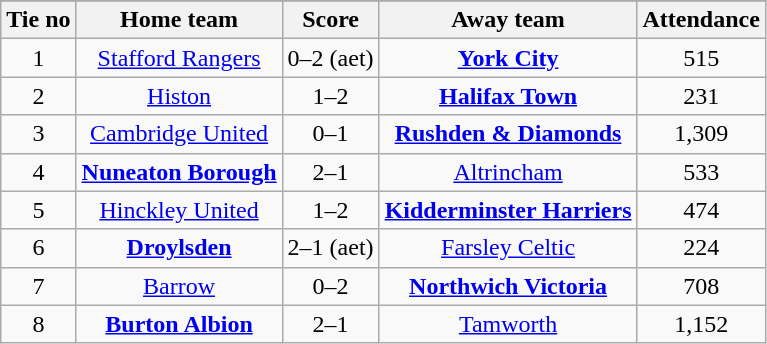<table border=0 cellpadding=0 cellspacing=0>
<tr>
<td valign="top"><br><table class="wikitable" style="text-align: center">
<tr>
</tr>
<tr>
<th>Tie no</th>
<th>Home team</th>
<th>Score</th>
<th>Away team</th>
<th>Attendance</th>
</tr>
<tr>
<td>1</td>
<td><a href='#'>Stafford Rangers</a></td>
<td>0–2 (aet)</td>
<td><strong><a href='#'>York City</a></strong></td>
<td>515</td>
</tr>
<tr>
<td>2</td>
<td><a href='#'>Histon</a></td>
<td>1–2</td>
<td><strong><a href='#'>Halifax Town</a></strong></td>
<td>231</td>
</tr>
<tr>
<td>3</td>
<td><a href='#'>Cambridge United</a></td>
<td>0–1</td>
<td><strong><a href='#'>Rushden & Diamonds</a></strong></td>
<td>1,309</td>
</tr>
<tr>
<td>4</td>
<td><strong><a href='#'>Nuneaton Borough</a></strong></td>
<td>2–1</td>
<td><a href='#'>Altrincham</a></td>
<td>533</td>
</tr>
<tr>
<td>5</td>
<td><a href='#'>Hinckley United</a></td>
<td>1–2</td>
<td><strong><a href='#'>Kidderminster Harriers</a></strong></td>
<td>474</td>
</tr>
<tr>
<td>6</td>
<td><strong><a href='#'>Droylsden</a></strong></td>
<td>2–1 (aet)</td>
<td><a href='#'>Farsley Celtic</a></td>
<td>224</td>
</tr>
<tr>
<td>7</td>
<td><a href='#'>Barrow</a></td>
<td>0–2</td>
<td><strong><a href='#'>Northwich Victoria</a></strong></td>
<td>708</td>
</tr>
<tr>
<td>8</td>
<td><strong><a href='#'>Burton Albion</a></strong></td>
<td>2–1</td>
<td><a href='#'>Tamworth</a></td>
<td>1,152</td>
</tr>
</table>
</td>
</tr>
</table>
